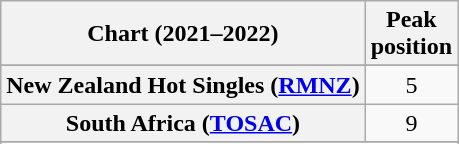<table class="wikitable sortable plainrowheaders" style="text-align:center">
<tr>
<th scope="col">Chart (2021–2022)</th>
<th scope="col">Peak<br>position</th>
</tr>
<tr>
</tr>
<tr>
</tr>
<tr>
</tr>
<tr>
<th scope="row">New Zealand Hot Singles (<a href='#'>RMNZ</a>)</th>
<td>5</td>
</tr>
<tr>
<th scope="row">South Africa (<a href='#'>TOSAC</a>)</th>
<td>9</td>
</tr>
<tr>
</tr>
<tr>
</tr>
<tr>
</tr>
<tr>
</tr>
<tr>
</tr>
<tr>
</tr>
</table>
